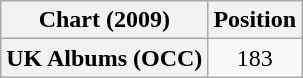<table class="wikitable plainrowheaders" style="text-align:center">
<tr>
<th scope="col">Chart (2009)</th>
<th scope="col">Position</th>
</tr>
<tr>
<th scope="row">UK Albums (OCC)</th>
<td>183</td>
</tr>
</table>
